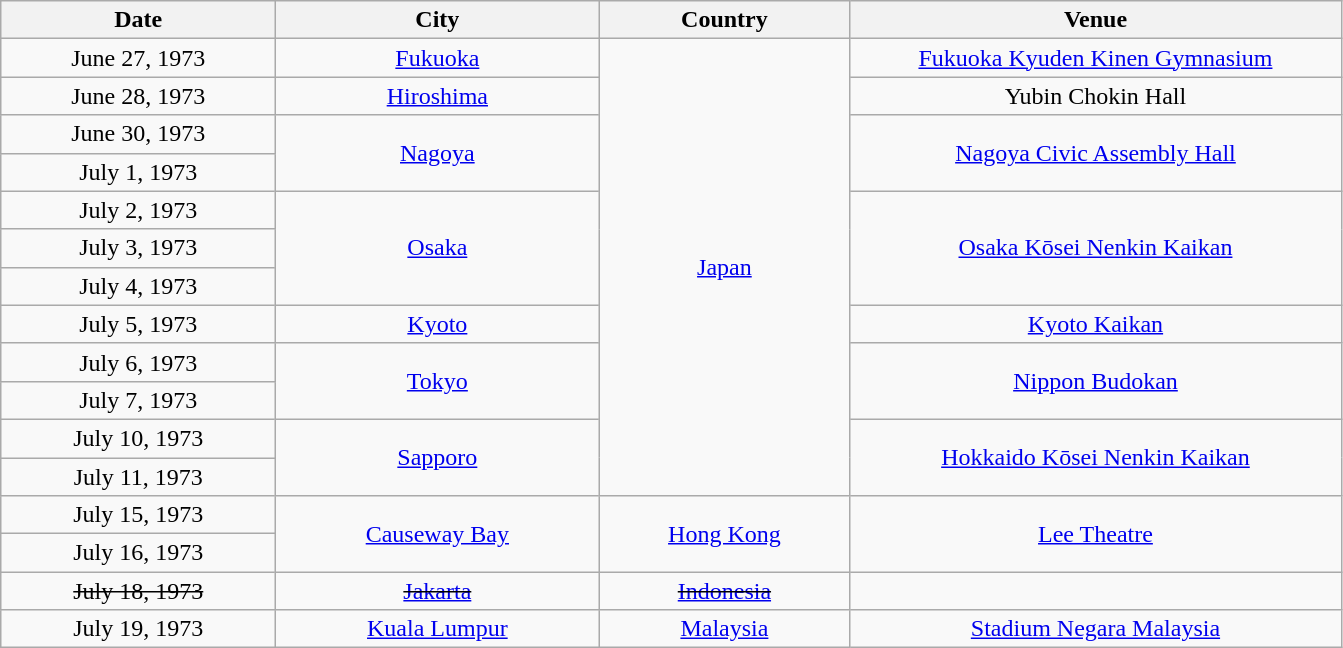<table class="wikitable sortable plainrowheaders" style="text-align:center;">
<tr>
<th scope="col" style="width:11em;">Date</th>
<th scope="col" style="width:13em;">City</th>
<th scope="col" style="width:10em;">Country</th>
<th scope="col" style="width:20em;">Venue</th>
</tr>
<tr>
<td>June 27, 1973</td>
<td><a href='#'>Fukuoka</a></td>
<td rowspan="12"><a href='#'>Japan</a></td>
<td><a href='#'>Fukuoka Kyuden Kinen Gymnasium</a></td>
</tr>
<tr>
<td>June 28, 1973</td>
<td><a href='#'>Hiroshima</a></td>
<td>Yubin Chokin Hall</td>
</tr>
<tr>
<td>June 30, 1973</td>
<td rowspan="2"><a href='#'>Nagoya</a></td>
<td rowspan="2"><a href='#'>Nagoya Civic Assembly Hall</a></td>
</tr>
<tr>
<td>July 1, 1973</td>
</tr>
<tr>
<td>July 2, 1973</td>
<td rowspan="3"><a href='#'>Osaka</a></td>
<td rowspan="3"><a href='#'>Osaka Kōsei Nenkin Kaikan</a></td>
</tr>
<tr>
<td>July 3, 1973</td>
</tr>
<tr>
<td>July 4, 1973</td>
</tr>
<tr>
<td>July 5, 1973</td>
<td><a href='#'>Kyoto</a></td>
<td><a href='#'>Kyoto Kaikan</a></td>
</tr>
<tr>
<td>July 6, 1973</td>
<td rowspan="2"><a href='#'>Tokyo</a></td>
<td rowspan="2"><a href='#'>Nippon Budokan</a></td>
</tr>
<tr>
<td>July 7, 1973</td>
</tr>
<tr>
<td>July 10, 1973</td>
<td rowspan="2"><a href='#'>Sapporo</a></td>
<td rowspan="2"><a href='#'>Hokkaido Kōsei Nenkin Kaikan</a></td>
</tr>
<tr>
<td>July 11, 1973</td>
</tr>
<tr>
<td>July 15, 1973</td>
<td rowspan="2"><a href='#'>Causeway Bay</a></td>
<td rowspan="2"><a href='#'>Hong Kong</a></td>
<td rowspan="2"><a href='#'>Lee Theatre</a></td>
</tr>
<tr>
<td>July 16, 1973</td>
</tr>
<tr>
<td><s>July 18, 1973</s></td>
<td><s><a href='#'>Jakarta</a></s></td>
<td><s><a href='#'>Indonesia</a></s></td>
<td></td>
</tr>
<tr>
<td>July 19, 1973</td>
<td><a href='#'>Kuala Lumpur</a></td>
<td><a href='#'>Malaysia</a></td>
<td><a href='#'>Stadium Negara Malaysia</a></td>
</tr>
</table>
